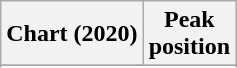<table class="wikitable sortable plainrowheaders" style="text-align:center">
<tr>
<th scope="col">Chart (2020)</th>
<th scope="col">Peak<br>position</th>
</tr>
<tr>
</tr>
<tr>
</tr>
<tr>
</tr>
<tr>
</tr>
</table>
